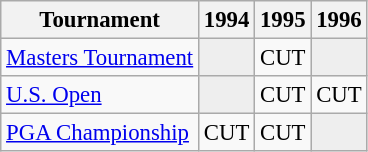<table class="wikitable" style="font-size:95%;text-align:center;">
<tr>
<th>Tournament</th>
<th>1994</th>
<th>1995</th>
<th>1996</th>
</tr>
<tr>
<td align=left><a href='#'>Masters Tournament</a></td>
<td style="background:#eeeeee;"></td>
<td>CUT</td>
<td style="background:#eeeeee;"></td>
</tr>
<tr>
<td align=left><a href='#'>U.S. Open</a></td>
<td style="background:#eeeeee;"></td>
<td>CUT</td>
<td>CUT</td>
</tr>
<tr>
<td align=left><a href='#'>PGA Championship</a></td>
<td>CUT</td>
<td>CUT</td>
<td style="background:#eeeeee;"></td>
</tr>
</table>
